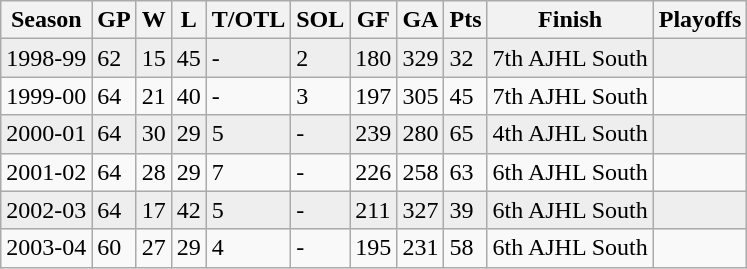<table class="wikitable">
<tr>
<th>Season</th>
<th>GP</th>
<th>W</th>
<th>L</th>
<th>T/OTL</th>
<th>SOL</th>
<th>GF</th>
<th>GA</th>
<th>Pts</th>
<th>Finish</th>
<th>Playoffs</th>
</tr>
<tr bgcolor="#eeeeee">
<td>1998-99</td>
<td>62</td>
<td>15</td>
<td>45</td>
<td>-</td>
<td>2</td>
<td>180</td>
<td>329</td>
<td>32</td>
<td>7th AJHL South</td>
<td></td>
</tr>
<tr>
<td>1999-00</td>
<td>64</td>
<td>21</td>
<td>40</td>
<td>-</td>
<td>3</td>
<td>197</td>
<td>305</td>
<td>45</td>
<td>7th AJHL South</td>
<td></td>
</tr>
<tr bgcolor="#eeeeee">
<td>2000-01</td>
<td>64</td>
<td>30</td>
<td>29</td>
<td>5</td>
<td>-</td>
<td>239</td>
<td>280</td>
<td>65</td>
<td>4th AJHL South</td>
<td></td>
</tr>
<tr>
<td>2001-02</td>
<td>64</td>
<td>28</td>
<td>29</td>
<td>7</td>
<td>-</td>
<td>226</td>
<td>258</td>
<td>63</td>
<td>6th AJHL South</td>
<td></td>
</tr>
<tr bgcolor="#eeeeee">
<td>2002-03</td>
<td>64</td>
<td>17</td>
<td>42</td>
<td>5</td>
<td>-</td>
<td>211</td>
<td>327</td>
<td>39</td>
<td>6th AJHL South</td>
<td></td>
</tr>
<tr>
<td>2003-04</td>
<td>60</td>
<td>27</td>
<td>29</td>
<td>4</td>
<td>-</td>
<td>195</td>
<td>231</td>
<td>58</td>
<td>6th AJHL South</td>
<td></td>
</tr>
</table>
